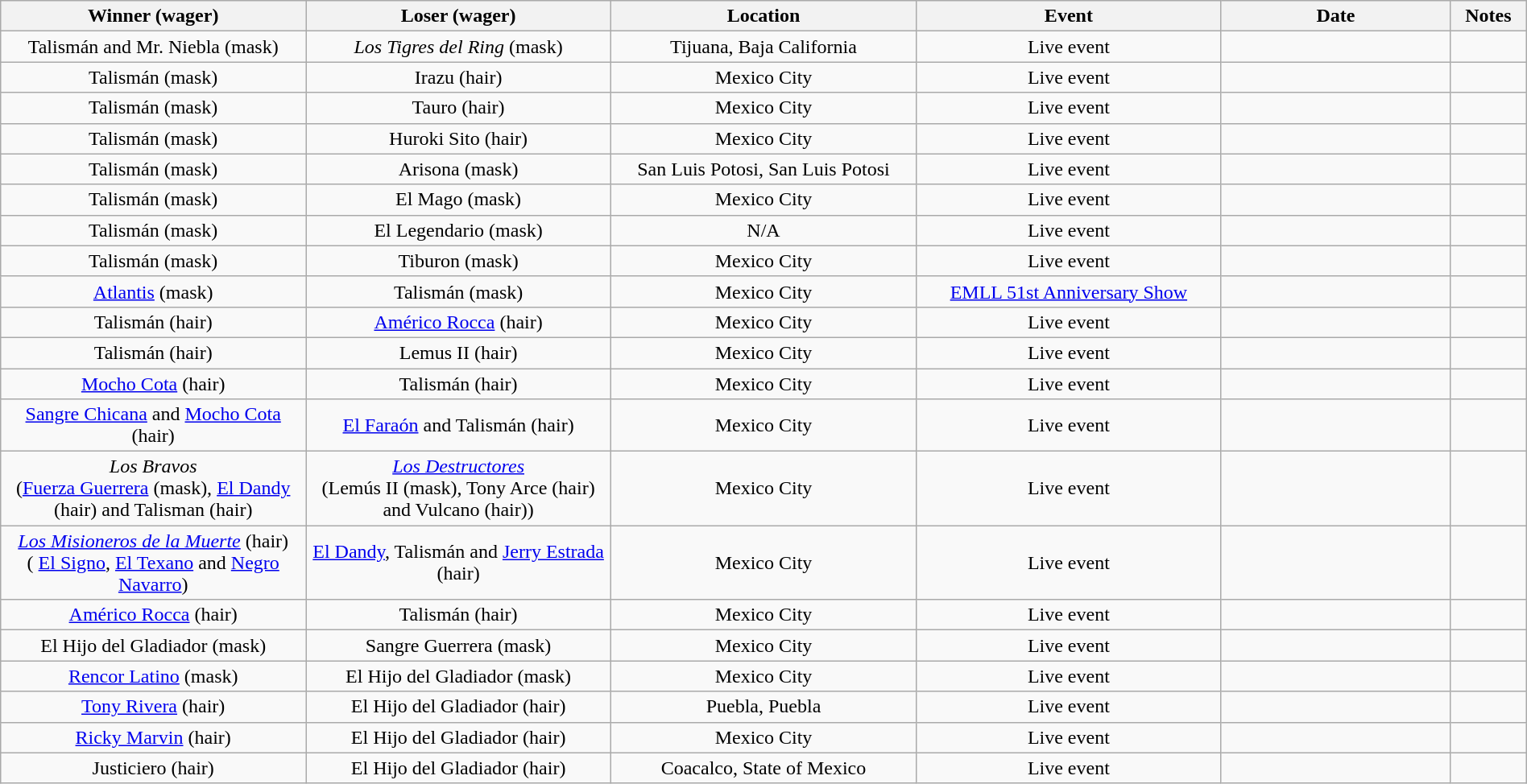<table class="wikitable sortable" width=100%  style="text-align: center">
<tr>
<th width=20% scope="col">Winner (wager)</th>
<th width=20% scope="col">Loser (wager)</th>
<th width=20% scope="col">Location</th>
<th width=20% scope="col">Event</th>
<th width=15% scope="col">Date</th>
<th class="unsortable" width=5% scope="col">Notes</th>
</tr>
<tr>
<td>Talismán and Mr. Niebla (mask)</td>
<td><em>Los Tigres del Ring</em> (mask)</td>
<td>Tijuana, Baja California</td>
<td>Live event</td>
<td></td>
<td> </td>
</tr>
<tr>
<td>Talismán (mask)</td>
<td>Irazu (hair)</td>
<td>Mexico City</td>
<td>Live event</td>
<td></td>
<td> </td>
</tr>
<tr>
<td>Talismán (mask)</td>
<td>Tauro (hair)</td>
<td>Mexico City</td>
<td>Live event</td>
<td></td>
<td> </td>
</tr>
<tr>
<td>Talismán (mask)</td>
<td>Huroki Sito (hair)</td>
<td>Mexico City</td>
<td>Live event</td>
<td></td>
<td> </td>
</tr>
<tr>
<td>Talismán (mask)</td>
<td>Arisona (mask)</td>
<td>San Luis Potosi, San Luis Potosi</td>
<td>Live event</td>
<td></td>
<td> </td>
</tr>
<tr>
<td>Talismán (mask)</td>
<td>El Mago (mask)</td>
<td>Mexico City</td>
<td>Live event</td>
<td></td>
<td> </td>
</tr>
<tr>
<td>Talismán (mask)</td>
<td>El Legendario (mask)</td>
<td>N/A</td>
<td>Live event</td>
<td></td>
<td> </td>
</tr>
<tr>
<td>Talismán (mask)</td>
<td>Tiburon (mask)</td>
<td>Mexico City</td>
<td>Live event</td>
<td></td>
<td> </td>
</tr>
<tr>
<td><a href='#'>Atlantis</a> (mask)</td>
<td>Talismán (mask)</td>
<td>Mexico City</td>
<td><a href='#'>EMLL 51st Anniversary Show</a></td>
<td></td>
<td></td>
</tr>
<tr>
<td>Talismán (hair)</td>
<td><a href='#'>Américo Rocca</a> (hair)</td>
<td>Mexico City</td>
<td>Live event</td>
<td></td>
<td> </td>
</tr>
<tr>
<td>Talismán (hair)</td>
<td>Lemus II (hair)</td>
<td>Mexico City</td>
<td>Live event</td>
<td></td>
<td> </td>
</tr>
<tr>
<td><a href='#'>Mocho Cota</a> (hair)</td>
<td>Talismán (hair)</td>
<td>Mexico City</td>
<td>Live event</td>
<td></td>
<td> </td>
</tr>
<tr>
<td><a href='#'>Sangre Chicana</a> and <a href='#'>Mocho Cota</a> (hair)</td>
<td><a href='#'>El Faraón</a> and Talismán (hair)</td>
<td>Mexico City</td>
<td>Live event</td>
<td></td>
<td> </td>
</tr>
<tr>
<td><em>Los Bravos</em><br>(<a href='#'>Fuerza Guerrera</a> (mask), <a href='#'>El Dandy</a> (hair) and Talisman (hair)</td>
<td><em><a href='#'>Los Destructores</a></em><br>(Lemús II (mask), Tony Arce (hair) and Vulcano (hair))</td>
<td>Mexico City</td>
<td>Live event</td>
<td></td>
<td></td>
</tr>
<tr>
<td><em><a href='#'>Los Misioneros de la Muerte</a></em> (hair)<br>( <a href='#'>El Signo</a>, <a href='#'>El Texano</a> and <a href='#'>Negro Navarro</a>)</td>
<td><a href='#'>El Dandy</a>, Talismán and <a href='#'>Jerry Estrada</a> (hair)</td>
<td>Mexico City</td>
<td>Live event</td>
<td></td>
<td> </td>
</tr>
<tr>
<td><a href='#'>Américo Rocca</a> (hair)</td>
<td>Talismán (hair)</td>
<td>Mexico City</td>
<td>Live event</td>
<td></td>
<td> </td>
</tr>
<tr>
<td>El Hijo del Gladiador (mask)</td>
<td>Sangre Guerrera (mask)</td>
<td>Mexico City</td>
<td>Live event</td>
<td></td>
<td> </td>
</tr>
<tr>
<td><a href='#'>Rencor Latino</a> (mask)</td>
<td>El Hijo del Gladiador (mask)</td>
<td>Mexico City</td>
<td>Live event</td>
<td></td>
<td></td>
</tr>
<tr>
<td><a href='#'>Tony Rivera</a> (hair)</td>
<td>El Hijo del Gladiador (hair)</td>
<td>Puebla, Puebla</td>
<td>Live event</td>
<td></td>
<td></td>
</tr>
<tr>
<td><a href='#'>Ricky Marvin</a> (hair)</td>
<td>El Hijo del Gladiador (hair)</td>
<td>Mexico City</td>
<td>Live event</td>
<td></td>
<td> </td>
</tr>
<tr>
<td>Justiciero (hair)</td>
<td>El Hijo del Gladiador (hair)</td>
<td>Coacalco, State of Mexico</td>
<td>Live event</td>
<td></td>
<td> </td>
</tr>
</table>
